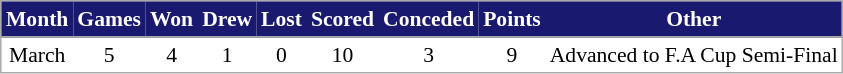<table cellspacing="0" cellpadding="3" style="border:1px solid #aaa; font-size:90%;">
<tr style="background:#191970; color:white;">
<th style="border-bottom:1px solid #aaa; text-align:center;">Month</th>
<th style="border-bottom:1px solid #aaa; text-align:center;">Games</th>
<th style="border-bottom:1px solid #aaa; text-align:center;">Won</th>
<th style="border-bottom:1px solid #aaa; text-align:center;">Drew</th>
<th style="border-bottom:1px solid #aaa; text-align:center;">Lost</th>
<th style="border-bottom:1px solid #aaa; text-align:center;">Scored</th>
<th style="border-bottom:1px solid #aaa; text-align:center;">Conceded</th>
<th style="border-bottom:1px solid #aaa; text-align:center;">Points</th>
<th style="border-bottom:1px solid #aaa; text-align:center;">Other</th>
</tr>
<tr style="text-align:center;">
<td>March</td>
<td style="text-align:center;">5</td>
<td style="text-align:center;">4</td>
<td style="text-align:center;">1</td>
<td style="text-align:center;">0</td>
<td style="text-align:center;">10</td>
<td style="text-align:center;">3</td>
<td style="text-align:center;">9</td>
<td style="text-align:center;">Advanced to F.A Cup Semi-Final</td>
</tr>
</table>
